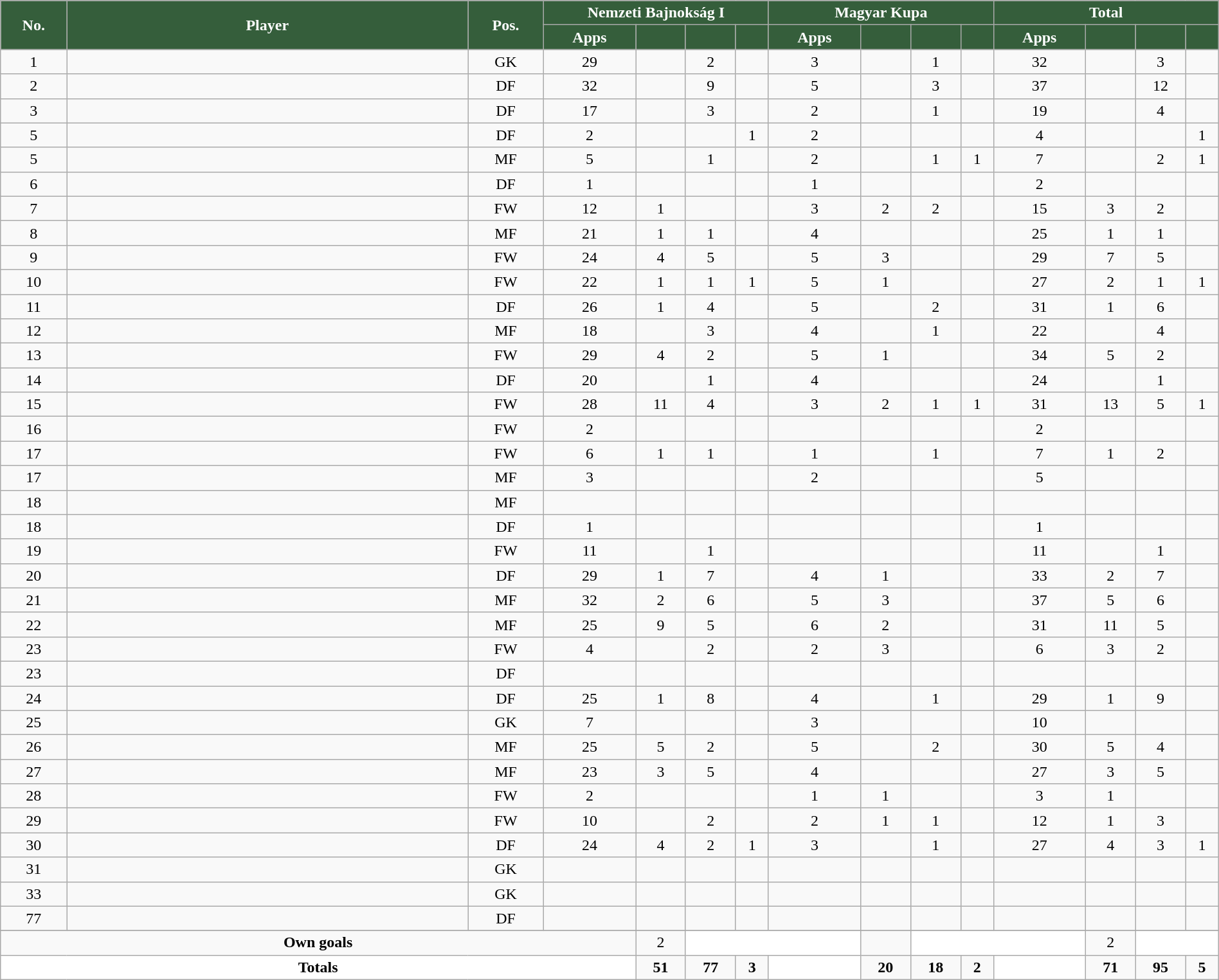<table class="wikitable sortable alternance" style="text-align:center;width:100%">
<tr>
<th rowspan="2" style="background-color:#355E3B;color:white;width:5px">No.</th>
<th rowspan="2" style="background-color:#355E3B;color:white;width:180px">Player</th>
<th rowspan="2" style="background-color:#355E3B;color:white;width:5px">Pos.</th>
<th colspan="4" style="background:#355E3B;color:white">Nemzeti Bajnokság I</th>
<th colspan="4" style="background:#355E3B;color:white">Magyar Kupa</th>
<th colspan="4" style="background:#355E3B;color:white">Total</th>
</tr>
<tr style="text-align:center">
<th width="4" style="background-color:#355E3B;color:white">Apps</th>
<th width="4" style="background-color:#355E3B"></th>
<th width="4" style="background-color:#355E3B"></th>
<th width="4" style="background-color:#355E3B"></th>
<th width="4" style="background-color:#355E3B;color:white">Apps</th>
<th width="4" style="background-color:#355E3B"></th>
<th width="4" style="background-color:#355E3B"></th>
<th width="4" style="background-color:#355E3B"></th>
<th width="4" style="background-color:#355E3B;color:white">Apps</th>
<th width="4" style="background-color:#355E3B"></th>
<th width="4" style="background-color:#355E3B"></th>
<th width="4" style="background-color:#355E3B"></th>
</tr>
<tr>
<td>1</td>
<td> </td>
<td>GK</td>
<td>29</td>
<td></td>
<td>2</td>
<td></td>
<td>3</td>
<td></td>
<td>1</td>
<td></td>
<td>32</td>
<td></td>
<td>3</td>
<td></td>
</tr>
<tr>
<td>2</td>
<td> </td>
<td>DF</td>
<td>32</td>
<td></td>
<td>9</td>
<td></td>
<td>5</td>
<td></td>
<td>3</td>
<td></td>
<td>37</td>
<td></td>
<td>12</td>
<td></td>
</tr>
<tr>
<td>3</td>
<td> </td>
<td>DF</td>
<td>17</td>
<td></td>
<td>3</td>
<td></td>
<td>2</td>
<td></td>
<td>1</td>
<td></td>
<td>19</td>
<td></td>
<td>4</td>
<td></td>
</tr>
<tr>
<td>5</td>
<td> </td>
<td>DF</td>
<td>2</td>
<td></td>
<td></td>
<td>1</td>
<td>2</td>
<td></td>
<td></td>
<td></td>
<td>4</td>
<td></td>
<td></td>
<td>1</td>
</tr>
<tr>
<td>5</td>
<td> </td>
<td>MF</td>
<td>5</td>
<td></td>
<td>1</td>
<td></td>
<td>2</td>
<td></td>
<td>1</td>
<td>1</td>
<td>7</td>
<td></td>
<td>2</td>
<td>1</td>
</tr>
<tr>
<td>6</td>
<td> </td>
<td>DF</td>
<td>1</td>
<td></td>
<td></td>
<td></td>
<td>1</td>
<td></td>
<td></td>
<td></td>
<td>2</td>
<td></td>
<td></td>
<td></td>
</tr>
<tr>
<td>7</td>
<td> </td>
<td>FW</td>
<td>12</td>
<td>1</td>
<td></td>
<td></td>
<td>3</td>
<td>2</td>
<td>2</td>
<td></td>
<td>15</td>
<td>3</td>
<td>2</td>
<td></td>
</tr>
<tr>
<td>8</td>
<td> </td>
<td>MF</td>
<td>21</td>
<td>1</td>
<td>1</td>
<td></td>
<td>4</td>
<td></td>
<td></td>
<td></td>
<td>25</td>
<td>1</td>
<td>1</td>
<td></td>
</tr>
<tr>
<td>9</td>
<td> </td>
<td>FW</td>
<td>24</td>
<td>4</td>
<td>5</td>
<td></td>
<td>5</td>
<td>3</td>
<td></td>
<td></td>
<td>29</td>
<td>7</td>
<td>5</td>
<td></td>
</tr>
<tr>
<td>10</td>
<td> </td>
<td>FW</td>
<td>22</td>
<td>1</td>
<td>1</td>
<td>1</td>
<td>5</td>
<td>1</td>
<td></td>
<td></td>
<td>27</td>
<td>2</td>
<td>1</td>
<td>1</td>
</tr>
<tr>
<td>11</td>
<td> </td>
<td>DF</td>
<td>26</td>
<td>1</td>
<td>4</td>
<td></td>
<td>5</td>
<td></td>
<td>2</td>
<td></td>
<td>31</td>
<td>1</td>
<td>6</td>
<td></td>
</tr>
<tr>
<td>12</td>
<td> </td>
<td>MF</td>
<td>18</td>
<td></td>
<td>3</td>
<td></td>
<td>4</td>
<td></td>
<td>1</td>
<td></td>
<td>22</td>
<td></td>
<td>4</td>
<td></td>
</tr>
<tr>
<td>13</td>
<td> </td>
<td>FW</td>
<td>29</td>
<td>4</td>
<td>2</td>
<td></td>
<td>5</td>
<td>1</td>
<td></td>
<td></td>
<td>34</td>
<td>5</td>
<td>2</td>
<td></td>
</tr>
<tr>
<td>14</td>
<td> </td>
<td>DF</td>
<td>20</td>
<td></td>
<td>1</td>
<td></td>
<td>4</td>
<td></td>
<td></td>
<td></td>
<td>24</td>
<td></td>
<td>1</td>
<td></td>
</tr>
<tr>
<td>15</td>
<td> </td>
<td>FW</td>
<td>28</td>
<td>11</td>
<td>4</td>
<td></td>
<td>3</td>
<td>2</td>
<td>1</td>
<td>1</td>
<td>31</td>
<td>13</td>
<td>5</td>
<td>1</td>
</tr>
<tr>
<td>16</td>
<td> </td>
<td>FW</td>
<td>2</td>
<td></td>
<td></td>
<td></td>
<td></td>
<td></td>
<td></td>
<td></td>
<td>2</td>
<td></td>
<td></td>
<td></td>
</tr>
<tr>
<td>17</td>
<td> </td>
<td>FW</td>
<td>6</td>
<td>1</td>
<td>1</td>
<td></td>
<td>1</td>
<td></td>
<td>1</td>
<td></td>
<td>7</td>
<td>1</td>
<td>2</td>
<td></td>
</tr>
<tr>
<td>17</td>
<td> </td>
<td>MF</td>
<td>3</td>
<td></td>
<td></td>
<td></td>
<td>2</td>
<td></td>
<td></td>
<td></td>
<td>5</td>
<td></td>
<td></td>
<td></td>
</tr>
<tr>
<td>18</td>
<td> </td>
<td>MF</td>
<td></td>
<td></td>
<td></td>
<td></td>
<td></td>
<td></td>
<td></td>
<td></td>
<td></td>
<td></td>
<td></td>
<td></td>
</tr>
<tr>
<td>18</td>
<td> </td>
<td>DF</td>
<td>1</td>
<td></td>
<td></td>
<td></td>
<td></td>
<td></td>
<td></td>
<td></td>
<td>1</td>
<td></td>
<td></td>
<td></td>
</tr>
<tr>
<td>19</td>
<td> </td>
<td>FW</td>
<td>11</td>
<td></td>
<td>1</td>
<td></td>
<td></td>
<td></td>
<td></td>
<td></td>
<td>11</td>
<td></td>
<td>1</td>
<td></td>
</tr>
<tr>
<td>20</td>
<td> </td>
<td>DF</td>
<td>29</td>
<td>1</td>
<td>7</td>
<td></td>
<td>4</td>
<td>1</td>
<td></td>
<td></td>
<td>33</td>
<td>2</td>
<td>7</td>
<td></td>
</tr>
<tr>
<td>21</td>
<td> </td>
<td>MF</td>
<td>32</td>
<td>2</td>
<td>6</td>
<td></td>
<td>5</td>
<td>3</td>
<td></td>
<td></td>
<td>37</td>
<td>5</td>
<td>6</td>
<td></td>
</tr>
<tr>
<td>22</td>
<td> </td>
<td>MF</td>
<td>25</td>
<td>9</td>
<td>5</td>
<td></td>
<td>6</td>
<td>2</td>
<td></td>
<td></td>
<td>31</td>
<td>11</td>
<td>5</td>
<td></td>
</tr>
<tr>
<td>23</td>
<td> </td>
<td>FW</td>
<td>4</td>
<td></td>
<td>2</td>
<td></td>
<td>2</td>
<td>3</td>
<td></td>
<td></td>
<td>6</td>
<td>3</td>
<td>2</td>
<td></td>
</tr>
<tr>
<td>23</td>
<td> </td>
<td>DF</td>
<td></td>
<td></td>
<td></td>
<td></td>
<td></td>
<td></td>
<td></td>
<td></td>
<td></td>
<td></td>
<td></td>
<td></td>
</tr>
<tr>
<td>24</td>
<td> </td>
<td>DF</td>
<td>25</td>
<td>1</td>
<td>8</td>
<td></td>
<td>4</td>
<td></td>
<td>1</td>
<td></td>
<td>29</td>
<td>1</td>
<td>9</td>
<td></td>
</tr>
<tr>
<td>25</td>
<td> </td>
<td>GK</td>
<td>7</td>
<td></td>
<td></td>
<td></td>
<td>3</td>
<td></td>
<td></td>
<td></td>
<td>10</td>
<td></td>
<td></td>
<td></td>
</tr>
<tr>
<td>26</td>
<td> </td>
<td>MF</td>
<td>25</td>
<td>5</td>
<td>2</td>
<td></td>
<td>5</td>
<td></td>
<td>2</td>
<td></td>
<td>30</td>
<td>5</td>
<td>4</td>
<td></td>
</tr>
<tr>
<td>27</td>
<td> </td>
<td>MF</td>
<td>23</td>
<td>3</td>
<td>5</td>
<td></td>
<td>4</td>
<td></td>
<td></td>
<td></td>
<td>27</td>
<td>3</td>
<td>5</td>
<td></td>
</tr>
<tr>
<td>28</td>
<td> </td>
<td>FW</td>
<td>2</td>
<td></td>
<td></td>
<td></td>
<td>1</td>
<td>1</td>
<td></td>
<td></td>
<td>3</td>
<td>1</td>
<td></td>
<td></td>
</tr>
<tr>
<td>29</td>
<td> </td>
<td>FW</td>
<td>10</td>
<td></td>
<td>2</td>
<td></td>
<td>2</td>
<td>1</td>
<td>1</td>
<td></td>
<td>12</td>
<td>1</td>
<td>3</td>
<td></td>
</tr>
<tr>
<td>30</td>
<td> </td>
<td>DF</td>
<td>24</td>
<td>4</td>
<td>2</td>
<td>1</td>
<td>3</td>
<td></td>
<td>1</td>
<td></td>
<td>27</td>
<td>4</td>
<td>3</td>
<td>1</td>
</tr>
<tr>
<td>31</td>
<td> </td>
<td>GK</td>
<td></td>
<td></td>
<td></td>
<td></td>
<td></td>
<td></td>
<td></td>
<td></td>
<td></td>
<td></td>
<td></td>
<td></td>
</tr>
<tr>
<td>33</td>
<td> </td>
<td>GK</td>
<td></td>
<td></td>
<td></td>
<td></td>
<td></td>
<td></td>
<td></td>
<td></td>
<td></td>
<td></td>
<td></td>
<td></td>
</tr>
<tr>
<td>77</td>
<td> </td>
<td>DF</td>
<td></td>
<td></td>
<td></td>
<td></td>
<td></td>
<td></td>
<td></td>
<td></td>
<td></td>
<td></td>
<td></td>
<td></td>
</tr>
<tr>
</tr>
<tr class="sortbottom">
<td colspan="4"><strong>Own goals</strong></td>
<td>2</td>
<td colspan="3" style="background:white;text-align:center"></td>
<td></td>
<td colspan="3" style="background:white;text-align:center"></td>
<td>2</td>
<td colspan="2" style="background:white;text-align:center"></td>
</tr>
<tr class="sortbottom">
<td colspan="4" style="background:white;text-align:center"><strong>Totals</strong></td>
<td><strong>51</strong></td>
<td><strong>77</strong></td>
<td><strong>3</strong></td>
<td rowspan="3" style="background:white;text-align:center"></td>
<td><strong>20</strong></td>
<td><strong>18</strong></td>
<td><strong>2</strong></td>
<td rowspan="3" style="background:white;text-align:center"></td>
<td><strong>71</strong></td>
<td><strong>95</strong></td>
<td><strong>5</strong></td>
</tr>
</table>
